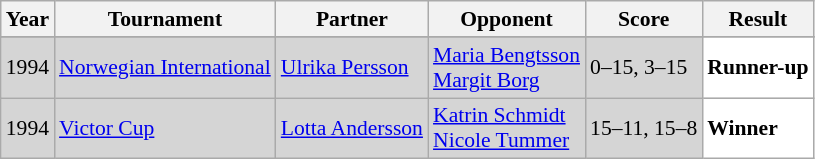<table class="sortable wikitable" style="font-size:90%;">
<tr>
<th>Year</th>
<th>Tournament</th>
<th>Partner</th>
<th>Opponent</th>
<th>Score</th>
<th>Result</th>
</tr>
<tr>
</tr>
<tr style="background:#D5D5D5">
<td align="center">1994</td>
<td align="left"><a href='#'>Norwegian International</a></td>
<td align="left"> <a href='#'>Ulrika Persson</a></td>
<td align="left"> <a href='#'>Maria Bengtsson</a> <br>  <a href='#'>Margit Borg</a></td>
<td align="left">0–15, 3–15</td>
<td style="text-align:left; background:white"> <strong>Runner-up</strong></td>
</tr>
<tr style="background:#D5D5D5">
<td align="center">1994</td>
<td align="left"><a href='#'>Victor Cup</a></td>
<td align="left"> <a href='#'>Lotta Andersson</a></td>
<td align="left"> <a href='#'>Katrin Schmidt</a> <br>  <a href='#'>Nicole Tummer</a></td>
<td align="left">15–11, 15–8</td>
<td style="text-align:left; background:white"> <strong>Winner</strong></td>
</tr>
</table>
